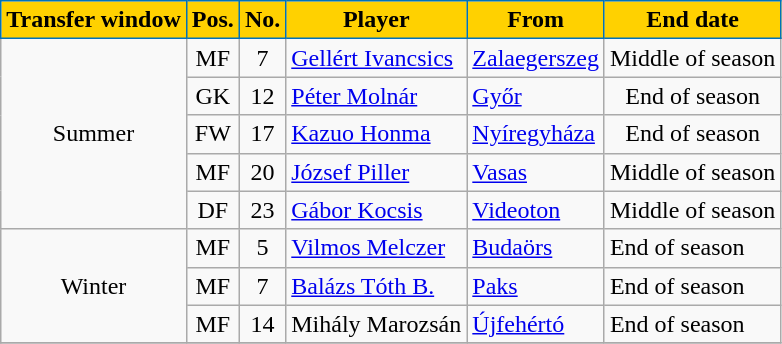<table class="wikitable plainrowheaders sortable">
<tr>
<th style="background-color:#FFD100;color:black;border:1px solid #0072B9">Transfer window</th>
<th style="background-color:#FFD100;color:black;border:1px solid #0072B9">Pos.</th>
<th style="background-color:#FFD100;color:black;border:1px solid #0072B9">No.</th>
<th style="background-color:#FFD100;color:black;border:1px solid #0072B9">Player</th>
<th style="background-color:#FFD100;color:black;border:1px solid #0072B9">From</th>
<th style="background-color:#FFD100;color:black;border:1px solid #0072B9">End date</th>
</tr>
<tr>
<td rowspan="5" style="text-align:center;">Summer</td>
<td style=text-align:center;>MF</td>
<td style=text-align:center;>7</td>
<td style=text-align:left;> <a href='#'>Gellért Ivancsics</a></td>
<td style=text-align:left;><a href='#'>Zalaegerszeg</a></td>
<td style=text-align:center;>Middle of season</td>
</tr>
<tr>
<td style=text-align:center;>GK</td>
<td style=text-align:center;>12</td>
<td style=text-align:left;> <a href='#'>Péter Molnár</a></td>
<td style=text-align:left;><a href='#'>Győr</a></td>
<td style=text-align:center;>End of season</td>
</tr>
<tr>
<td style=text-align:center;>FW</td>
<td style=text-align:center;>17</td>
<td style=text-align:left;> <a href='#'>Kazuo Honma</a></td>
<td style=text-align:left;><a href='#'>Nyíregyháza</a></td>
<td style=text-align:center;>End of season</td>
</tr>
<tr>
<td style=text-align:center;>MF</td>
<td style=text-align:center;>20</td>
<td style=text-align:left;> <a href='#'>József Piller</a></td>
<td style=text-align:left;><a href='#'>Vasas</a></td>
<td style=text-align:center;>Middle of season</td>
</tr>
<tr>
<td style=text-align:center;>DF</td>
<td style=text-align:center;>23</td>
<td style=text-align:left;> <a href='#'>Gábor Kocsis</a></td>
<td style=text-align:left;><a href='#'>Videoton</a></td>
<td style=text-align:center;>Middle of season</td>
</tr>
<tr>
<td rowspan="3" style="text-align:center;">Winter</td>
<td style=text-align:center;>MF</td>
<td style=text-align:center;>5</td>
<td style=text-align:left;> <a href='#'>Vilmos Melczer</a></td>
<td style=text-align:left;><a href='#'>Budaörs</a></td>
<td style=text-aligncenter;>End of season</td>
</tr>
<tr>
<td style=text-align:center;>MF</td>
<td style=text-align:center;>7</td>
<td style=text-align:left;> <a href='#'>Balázs Tóth B.</a></td>
<td style=text-align:left;><a href='#'>Paks</a></td>
<td style=text-aligncenter;>End of season</td>
</tr>
<tr>
<td style=text-align:center;>MF</td>
<td style=text-align:center;>14</td>
<td style=text-align:left;> Mihály Marozsán</td>
<td style=text-align:left;><a href='#'>Újfehértó</a></td>
<td style=text-aligncenter;>End of season</td>
</tr>
<tr>
</tr>
</table>
